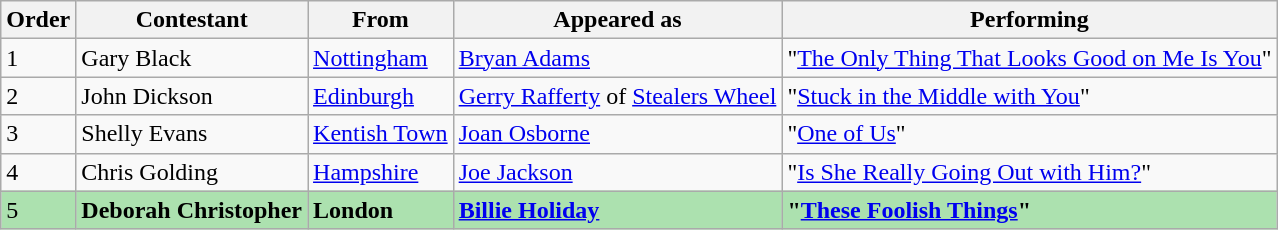<table class="wikitable">
<tr>
<th>Order</th>
<th>Contestant</th>
<th>From</th>
<th>Appeared as</th>
<th>Performing</th>
</tr>
<tr>
<td>1</td>
<td>Gary Black</td>
<td><a href='#'>Nottingham</a></td>
<td><a href='#'>Bryan Adams</a></td>
<td>"<a href='#'>The Only Thing That Looks Good on Me Is You</a>"</td>
</tr>
<tr>
<td>2</td>
<td>John Dickson</td>
<td><a href='#'>Edinburgh</a></td>
<td><a href='#'>Gerry Rafferty</a> of <a href='#'>Stealers Wheel</a></td>
<td>"<a href='#'>Stuck in the Middle with You</a>"</td>
</tr>
<tr>
<td>3</td>
<td>Shelly Evans</td>
<td><a href='#'>Kentish Town</a></td>
<td><a href='#'>Joan Osborne</a></td>
<td>"<a href='#'>One of Us</a>"</td>
</tr>
<tr>
<td>4</td>
<td>Chris Golding</td>
<td><a href='#'>Hampshire</a></td>
<td><a href='#'>Joe Jackson</a></td>
<td>"<a href='#'>Is She Really Going Out with Him?</a>"</td>
</tr>
<tr style="background:#ACE1AF;">
<td>5</td>
<td><strong>Deborah Christopher</strong></td>
<td><strong>London</strong></td>
<td><strong><a href='#'>Billie Holiday</a></strong></td>
<td><strong>"<a href='#'>These Foolish Things</a>"</strong></td>
</tr>
</table>
